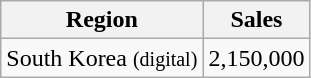<table class="wikitable">
<tr>
<th>Region</th>
<th>Sales</th>
</tr>
<tr>
<td>South Korea <small>(digital)</small></td>
<td>2,150,000</td>
</tr>
</table>
